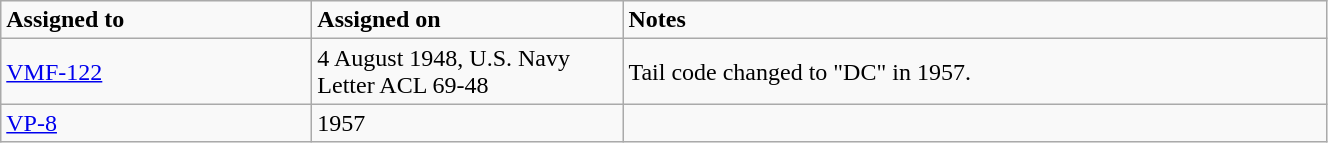<table class="wikitable" style="width: 70%;">
<tr>
<td style="width: 200px;"><strong>Assigned to</strong></td>
<td style="width: 200px;"><strong>Assigned on</strong></td>
<td><strong>Notes</strong></td>
</tr>
<tr>
<td><a href='#'>VMF-122</a></td>
<td>4 August 1948, U.S. Navy Letter ACL 69-48</td>
<td>Tail code changed to "DC" in 1957.</td>
</tr>
<tr>
<td><a href='#'>VP-8</a></td>
<td>1957</td>
<td></td>
</tr>
</table>
